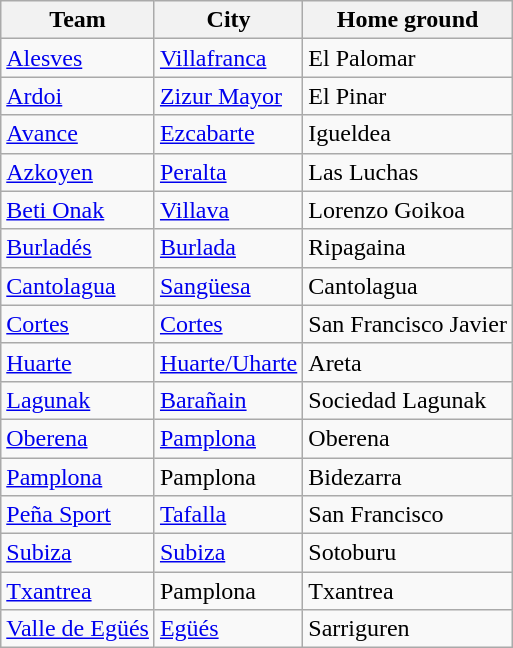<table class="wikitable sortable">
<tr>
<th>Team</th>
<th>City</th>
<th>Home ground</th>
</tr>
<tr>
<td><a href='#'>Alesves</a></td>
<td><a href='#'>Villafranca</a></td>
<td>El Palomar</td>
</tr>
<tr>
<td><a href='#'>Ardoi</a></td>
<td><a href='#'>Zizur Mayor</a></td>
<td>El Pinar</td>
</tr>
<tr>
<td><a href='#'>Avance</a></td>
<td><a href='#'>Ezcabarte</a></td>
<td>Igueldea</td>
</tr>
<tr>
<td><a href='#'>Azkoyen</a></td>
<td><a href='#'>Peralta</a></td>
<td>Las Luchas</td>
</tr>
<tr>
<td><a href='#'>Beti Onak</a></td>
<td><a href='#'>Villava</a></td>
<td>Lorenzo Goikoa</td>
</tr>
<tr>
<td><a href='#'>Burladés</a></td>
<td><a href='#'>Burlada</a></td>
<td>Ripagaina</td>
</tr>
<tr>
<td><a href='#'>Cantolagua</a></td>
<td><a href='#'>Sangüesa</a></td>
<td>Cantolagua</td>
</tr>
<tr>
<td><a href='#'>Cortes</a></td>
<td><a href='#'>Cortes</a></td>
<td>San Francisco Javier</td>
</tr>
<tr>
<td><a href='#'>Huarte</a></td>
<td><a href='#'>Huarte/Uharte</a></td>
<td>Areta</td>
</tr>
<tr>
<td><a href='#'>Lagunak</a></td>
<td><a href='#'>Barañain</a></td>
<td>Sociedad Lagunak</td>
</tr>
<tr>
<td><a href='#'>Oberena</a></td>
<td><a href='#'>Pamplona</a></td>
<td>Oberena</td>
</tr>
<tr>
<td><a href='#'>Pamplona</a></td>
<td>Pamplona</td>
<td>Bidezarra</td>
</tr>
<tr>
<td><a href='#'>Peña Sport</a></td>
<td><a href='#'>Tafalla</a></td>
<td>San Francisco</td>
</tr>
<tr>
<td><a href='#'>Subiza</a></td>
<td><a href='#'>Subiza</a></td>
<td>Sotoburu</td>
</tr>
<tr>
<td><a href='#'>Txantrea</a></td>
<td>Pamplona</td>
<td>Txantrea</td>
</tr>
<tr>
<td><a href='#'>Valle de Egüés</a></td>
<td><a href='#'>Egüés</a></td>
<td>Sarriguren</td>
</tr>
</table>
